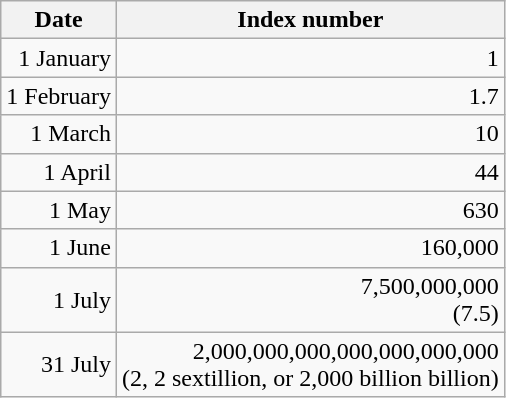<table class="wikitable" style="text-align:right">
<tr>
<th>Date</th>
<th>Index number</th>
</tr>
<tr>
<td>1 January</td>
<td>1</td>
</tr>
<tr>
<td>1 February</td>
<td>1.7</td>
</tr>
<tr>
<td>1 March</td>
<td>10</td>
</tr>
<tr>
<td>1 April</td>
<td>44</td>
</tr>
<tr>
<td>1 May</td>
<td>630</td>
</tr>
<tr>
<td>1 June</td>
<td>160,000</td>
</tr>
<tr>
<td>1 July</td>
<td>7,500,000,000<br>(7.5)</td>
</tr>
<tr>
<td>31 July</td>
<td>2,000,000,000,000,000,000,000<br>(2, 2 sextillion, or 2,000 billion billion)</td>
</tr>
</table>
